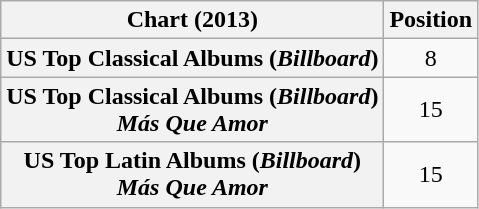<table class="wikitable sortable plainrowheaders" style="text-align:center">
<tr>
<th>Chart (2013)</th>
<th>Position</th>
</tr>
<tr>
<th scope="row">US Top Classical Albums (<em>Billboard</em>)</th>
<td>8</td>
</tr>
<tr>
<th scope="row">US Top Classical Albums (<em>Billboard</em>)<br><em>Más Que Amor</em></th>
<td>15</td>
</tr>
<tr>
<th scope="row">US Top Latin Albums (<em>Billboard</em>)<br><em>Más Que Amor</em></th>
<td>15</td>
</tr>
</table>
